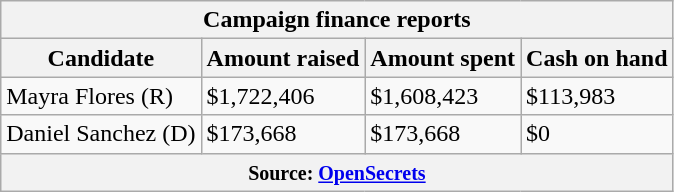<table class="wikitable">
<tr>
<th colspan="4">Campaign finance reports</th>
</tr>
<tr style="text-align:center;">
<th>Candidate</th>
<th>Amount raised</th>
<th>Amount spent</th>
<th>Cash on hand</th>
</tr>
<tr>
<td>Mayra Flores (R)</td>
<td>$1,722,406</td>
<td>$1,608,423</td>
<td>$113,983</td>
</tr>
<tr>
<td>Daniel Sanchez (D)</td>
<td>$173,668</td>
<td>$173,668</td>
<td>$0</td>
</tr>
<tr>
<th colspan="4"><small>Source: <a href='#'>OpenSecrets</a></small></th>
</tr>
</table>
